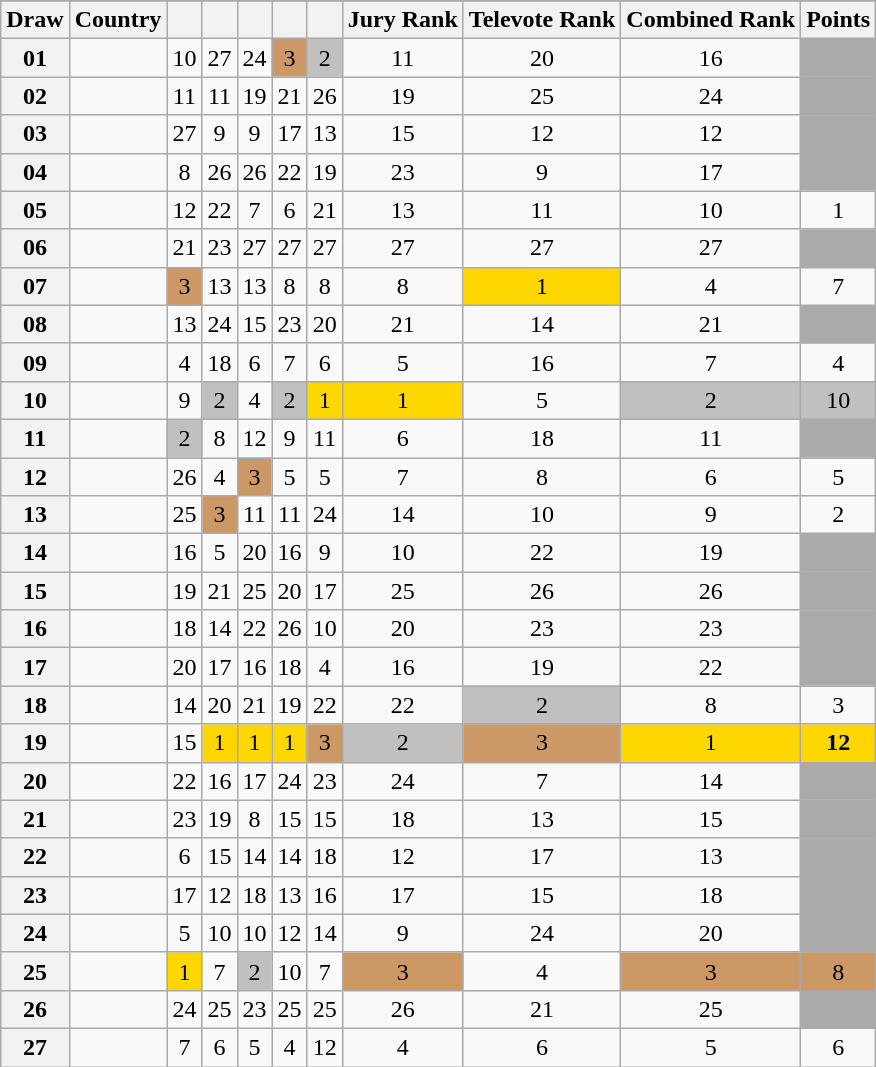<table class="sortable wikitable collapsible plainrowheaders" style="text-align:center;">
<tr>
</tr>
<tr>
<th scope="col">Draw</th>
<th scope="col">Country</th>
<th scope="col"><small></small></th>
<th scope="col"><small></small></th>
<th scope="col"><small></small></th>
<th scope="col"><small></small></th>
<th scope="col"><small></small></th>
<th scope="col">Jury Rank</th>
<th scope="col">Televote Rank</th>
<th scope="col">Combined Rank</th>
<th scope="col">Points</th>
</tr>
<tr>
<th scope="row" style="text-align:center;">01</th>
<td style="text-align:left;"></td>
<td>10</td>
<td>27</td>
<td>24</td>
<td style="background:#CC9966;">3</td>
<td style="background:silver;">2</td>
<td>11</td>
<td>20</td>
<td>16</td>
<td style="background:#AAAAAA;"></td>
</tr>
<tr>
<th scope="row" style="text-align:center;">02</th>
<td style="text-align:left;"></td>
<td>11</td>
<td>11</td>
<td>19</td>
<td>21</td>
<td>26</td>
<td>19</td>
<td>25</td>
<td>24</td>
<td style="background:#AAAAAA;"></td>
</tr>
<tr>
<th scope="row" style="text-align:center;">03</th>
<td style="text-align:left;"></td>
<td>27</td>
<td>9</td>
<td>9</td>
<td>17</td>
<td>13</td>
<td>15</td>
<td>12</td>
<td>12</td>
<td style="background:#AAAAAA;"></td>
</tr>
<tr>
<th scope="row" style="text-align:center;">04</th>
<td style="text-align:left;"></td>
<td>8</td>
<td>26</td>
<td>26</td>
<td>22</td>
<td>19</td>
<td>23</td>
<td>9</td>
<td>17</td>
<td style="background:#AAAAAA;"></td>
</tr>
<tr>
<th scope="row" style="text-align:center;">05</th>
<td style="text-align:left;"></td>
<td>12</td>
<td>22</td>
<td>7</td>
<td>6</td>
<td>21</td>
<td>13</td>
<td>11</td>
<td>10</td>
<td>1</td>
</tr>
<tr>
<th scope="row" style="text-align:center;">06</th>
<td style="text-align:left;"></td>
<td>21</td>
<td>23</td>
<td>27</td>
<td>27</td>
<td>27</td>
<td>27</td>
<td>27</td>
<td>27</td>
<td style="background:#AAAAAA;"></td>
</tr>
<tr>
<th scope="row" style="text-align:center;">07</th>
<td style="text-align:left;"></td>
<td style="background:#CC9966;">3</td>
<td>13</td>
<td>13</td>
<td>8</td>
<td>8</td>
<td>8</td>
<td style="background:gold;">1</td>
<td>4</td>
<td>7</td>
</tr>
<tr>
<th scope="row" style="text-align:center;">08</th>
<td style="text-align:left;"></td>
<td>13</td>
<td>24</td>
<td>15</td>
<td>23</td>
<td>20</td>
<td>21</td>
<td>14</td>
<td>21</td>
<td style="background:#AAAAAA;"></td>
</tr>
<tr>
<th scope="row" style="text-align:center;">09</th>
<td style="text-align:left;"></td>
<td>4</td>
<td>18</td>
<td>6</td>
<td>7</td>
<td>6</td>
<td>5</td>
<td>16</td>
<td>7</td>
<td>4</td>
</tr>
<tr>
<th scope="row" style="text-align:center;">10</th>
<td style="text-align:left;"></td>
<td>9</td>
<td style="background:silver;">2</td>
<td>4</td>
<td style="background:silver;">2</td>
<td style="background:gold;">1</td>
<td style="background:gold;">1</td>
<td>5</td>
<td style="background:silver;">2</td>
<td style="background:silver;">10</td>
</tr>
<tr>
<th scope="row" style="text-align:center;">11</th>
<td style="text-align:left;"></td>
<td style="background:silver;">2</td>
<td>8</td>
<td>12</td>
<td>9</td>
<td>11</td>
<td>6</td>
<td>18</td>
<td>11</td>
<td style="background:#AAAAAA;"></td>
</tr>
<tr>
<th scope="row" style="text-align:center;">12</th>
<td style="text-align:left;"></td>
<td>26</td>
<td>4</td>
<td style="background:#CC9966;">3</td>
<td>5</td>
<td>5</td>
<td>7</td>
<td>8</td>
<td>6</td>
<td>5</td>
</tr>
<tr>
<th scope="row" style="text-align:center;">13</th>
<td style="text-align:left;"></td>
<td>25</td>
<td style="background:#CC9966;">3</td>
<td>11</td>
<td>11</td>
<td>24</td>
<td>14</td>
<td>10</td>
<td>9</td>
<td>2</td>
</tr>
<tr>
<th scope="row" style="text-align:center;">14</th>
<td style="text-align:left;"></td>
<td>16</td>
<td>5</td>
<td>20</td>
<td>16</td>
<td>9</td>
<td>10</td>
<td>22</td>
<td>19</td>
<td style="background:#AAAAAA;"></td>
</tr>
<tr>
<th scope="row" style="text-align:center;">15</th>
<td style="text-align:left;"></td>
<td>19</td>
<td>21</td>
<td>25</td>
<td>20</td>
<td>17</td>
<td>25</td>
<td>26</td>
<td>26</td>
<td style="background:#AAAAAA;"></td>
</tr>
<tr>
<th scope="row" style="text-align:center;">16</th>
<td style="text-align:left;"></td>
<td>18</td>
<td>14</td>
<td>22</td>
<td>26</td>
<td>10</td>
<td>20</td>
<td>23</td>
<td>23</td>
<td style="background:#AAAAAA;"></td>
</tr>
<tr>
<th scope="row" style="text-align:center;">17</th>
<td style="text-align:left;"></td>
<td>20</td>
<td>17</td>
<td>16</td>
<td>18</td>
<td>4</td>
<td>16</td>
<td>19</td>
<td>22</td>
<td style="background:#AAAAAA;"></td>
</tr>
<tr>
<th scope="row" style="text-align:center;">18</th>
<td style="text-align:left;"></td>
<td>14</td>
<td>20</td>
<td>21</td>
<td>19</td>
<td>22</td>
<td>22</td>
<td style="background:silver;">2</td>
<td>8</td>
<td>3</td>
</tr>
<tr>
<th scope="row" style="text-align:center;">19</th>
<td style="text-align:left;"></td>
<td>15</td>
<td style="background:gold;">1</td>
<td style="background:gold;">1</td>
<td style="background:gold;">1</td>
<td style="background:#CC9966;">3</td>
<td style="background:silver;">2</td>
<td style="background:#CC9966;">3</td>
<td style="background:gold;">1</td>
<td style="background:gold;"><strong>12</strong></td>
</tr>
<tr>
<th scope="row" style="text-align:center;">20</th>
<td style="text-align:left;"></td>
<td>22</td>
<td>16</td>
<td>17</td>
<td>24</td>
<td>23</td>
<td>24</td>
<td>7</td>
<td>14</td>
<td style="background:#AAAAAA;"></td>
</tr>
<tr>
<th scope="row" style="text-align:center;">21</th>
<td style="text-align:left;"></td>
<td>23</td>
<td>19</td>
<td>8</td>
<td>15</td>
<td>15</td>
<td>18</td>
<td>13</td>
<td>15</td>
<td style="background:#AAAAAA;"></td>
</tr>
<tr>
<th scope="row" style="text-align:center;">22</th>
<td style="text-align:left;"></td>
<td>6</td>
<td>15</td>
<td>14</td>
<td>14</td>
<td>18</td>
<td>12</td>
<td>17</td>
<td>13</td>
<td style="background:#AAAAAA;"></td>
</tr>
<tr>
<th scope="row" style="text-align:center;">23</th>
<td style="text-align:left;"></td>
<td>17</td>
<td>12</td>
<td>18</td>
<td>13</td>
<td>16</td>
<td>17</td>
<td>15</td>
<td>18</td>
<td style="background:#AAAAAA;"></td>
</tr>
<tr>
<th scope="row" style="text-align:center;">24</th>
<td style="text-align:left;"></td>
<td>5</td>
<td>10</td>
<td>10</td>
<td>12</td>
<td>14</td>
<td>9</td>
<td>24</td>
<td>20</td>
<td style="background:#AAAAAA;"></td>
</tr>
<tr>
<th scope="row" style="text-align:center;">25</th>
<td style="text-align:left;"></td>
<td style="background:gold;">1</td>
<td>7</td>
<td style="background:silver;">2</td>
<td>10</td>
<td>7</td>
<td style="background:#CC9966;">3</td>
<td>4</td>
<td style="background:#CC9966;">3</td>
<td style="background:#CC9966;">8</td>
</tr>
<tr>
<th scope="row" style="text-align:center;">26</th>
<td style="text-align:left;"></td>
<td>24</td>
<td>25</td>
<td>23</td>
<td>25</td>
<td>25</td>
<td>26</td>
<td>21</td>
<td>25</td>
<td style="background:#AAAAAA;"></td>
</tr>
<tr>
<th scope="row" style="text-align:center;">27</th>
<td style="text-align:left;"></td>
<td>7</td>
<td>6</td>
<td>5</td>
<td>4</td>
<td>12</td>
<td>4</td>
<td>6</td>
<td>5</td>
<td>6</td>
</tr>
</table>
